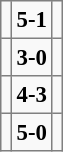<table bgcolor="#f9f9f9" cellpadding="3" cellspacing="0" border="1" style="font-size: 95%; border: gray solid 1px; border-collapse: collapse; background: #f9f9f9;">
<tr>
<td><strong></strong></td>
<td align="center"><strong>5-1</strong></td>
<td><em></em></td>
</tr>
<tr>
<td><strong></strong></td>
<td align="center"><strong>3-0</strong></td>
<td><em></em></td>
</tr>
<tr>
<td><strong></strong></td>
<td align="center"><strong>4-3</strong></td>
<td></td>
</tr>
<tr>
<td><strong></strong></td>
<td align="center"><strong>5-0</strong></td>
<td></td>
</tr>
</table>
